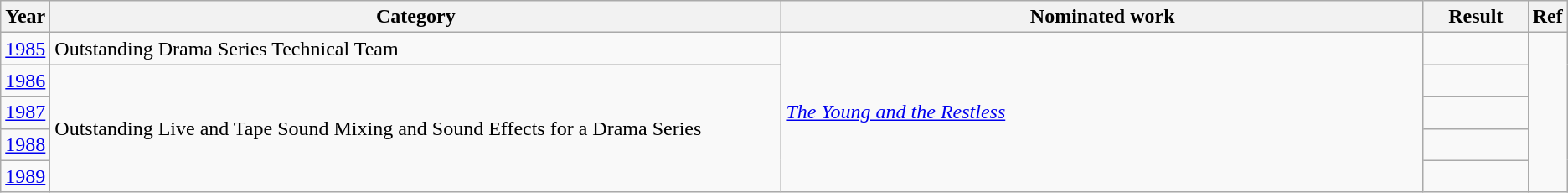<table class="wikitable sortable">
<tr>
<th scope="col" style="width:1em;">Year</th>
<th scope="col" style="width:40em;">Category</th>
<th scope="col" style="width:35em;">Nominated work</th>
<th scope="col" style="width:5em;">Result</th>
<th scope="col" style="width:1em;" class="unsortable">Ref</th>
</tr>
<tr>
<td><a href='#'>1985</a></td>
<td>Outstanding Drama Series Technical Team</td>
<td rowspan="5"><em><a href='#'>The Young and the Restless</a></em></td>
<td></td>
<td rowspan="5"></td>
</tr>
<tr>
<td><a href='#'>1986</a></td>
<td rowspan="4">Outstanding Live and Tape Sound Mixing and Sound Effects for a Drama Series</td>
<td></td>
</tr>
<tr>
<td><a href='#'>1987</a></td>
<td></td>
</tr>
<tr>
<td><a href='#'>1988</a></td>
<td></td>
</tr>
<tr>
<td><a href='#'>1989</a></td>
<td></td>
</tr>
</table>
